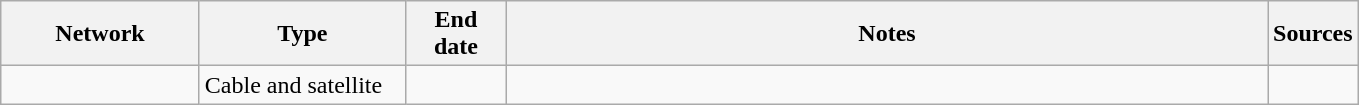<table class="wikitable">
<tr>
<th style="text-align:center; width:125px">Network</th>
<th style="text-align:center; width:130px">Type</th>
<th style="text-align:center; width:60px">End date</th>
<th style="text-align:center; width:500px">Notes</th>
<th style="text-align:center; width:30px">Sources</th>
</tr>
<tr>
<td><a href='#'></a></td>
<td>Cable and satellite</td>
<td></td>
<td></td>
<td></td>
</tr>
</table>
